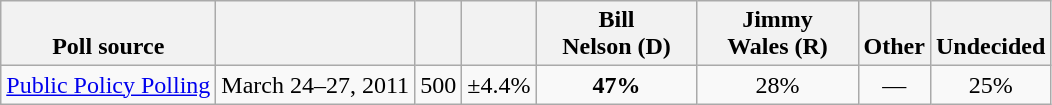<table class="wikitable" style="text-align:center">
<tr valign= bottom>
<th>Poll source</th>
<th></th>
<th></th>
<th></th>
<th style="width:100px;">Bill<br>Nelson (D)</th>
<th style="width:100px;">Jimmy<br>Wales (R)</th>
<th>Other</th>
<th>Undecided</th>
</tr>
<tr>
<td align=left><a href='#'>Public Policy Polling</a></td>
<td>March 24–27, 2011</td>
<td>500</td>
<td>±4.4%</td>
<td><strong>47%</strong></td>
<td>28%</td>
<td>—</td>
<td>25%</td>
</tr>
</table>
